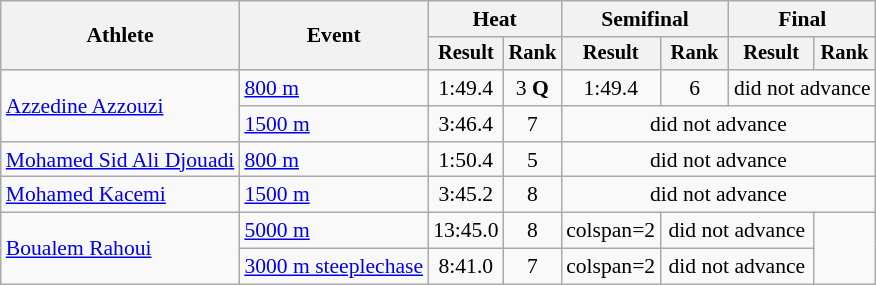<table class="wikitable" style="font-size:90%">
<tr>
<th rowspan=2>Athlete</th>
<th rowspan=2>Event</th>
<th colspan=2>Heat</th>
<th colspan=2>Semifinal</th>
<th colspan=2>Final</th>
</tr>
<tr style="font-size:95%">
<th>Result</th>
<th>Rank</th>
<th>Result</th>
<th>Rank</th>
<th>Result</th>
<th>Rank</th>
</tr>
<tr align=center>
<td align=left rowspan=2><a href='#'>Azzedine Azzouzi</a></td>
<td align=left><a href='#'>800 m</a></td>
<td>1:49.4</td>
<td>3 <strong>Q</strong></td>
<td>1:49.4</td>
<td>6</td>
<td colspan=2>did not advance</td>
</tr>
<tr align=center>
<td align=left><a href='#'>1500 m</a></td>
<td>3:46.4</td>
<td>7</td>
<td colspan=4>did not advance</td>
</tr>
<tr align=center>
<td align=left><a href='#'>Mohamed Sid Ali Djouadi</a></td>
<td align=left><a href='#'>800 m</a></td>
<td>1:50.4</td>
<td>5</td>
<td colspan=4>did not advance</td>
</tr>
<tr align=center>
<td align=left><a href='#'>Mohamed Kacemi</a></td>
<td align=left><a href='#'>1500 m</a></td>
<td>3:45.2</td>
<td>8</td>
<td colspan=4>did not advance</td>
</tr>
<tr align=center>
<td align=left rowspan=2><a href='#'>Boualem Rahoui</a></td>
<td align=left><a href='#'>5000 m</a></td>
<td>13:45.0</td>
<td>8</td>
<td>colspan=2 </td>
<td colspan=2>did not advance</td>
</tr>
<tr align=center>
<td align=left><a href='#'>3000 m steeplechase</a></td>
<td>8:41.0</td>
<td>7</td>
<td>colspan=2 </td>
<td colspan=2>did not advance</td>
</tr>
</table>
